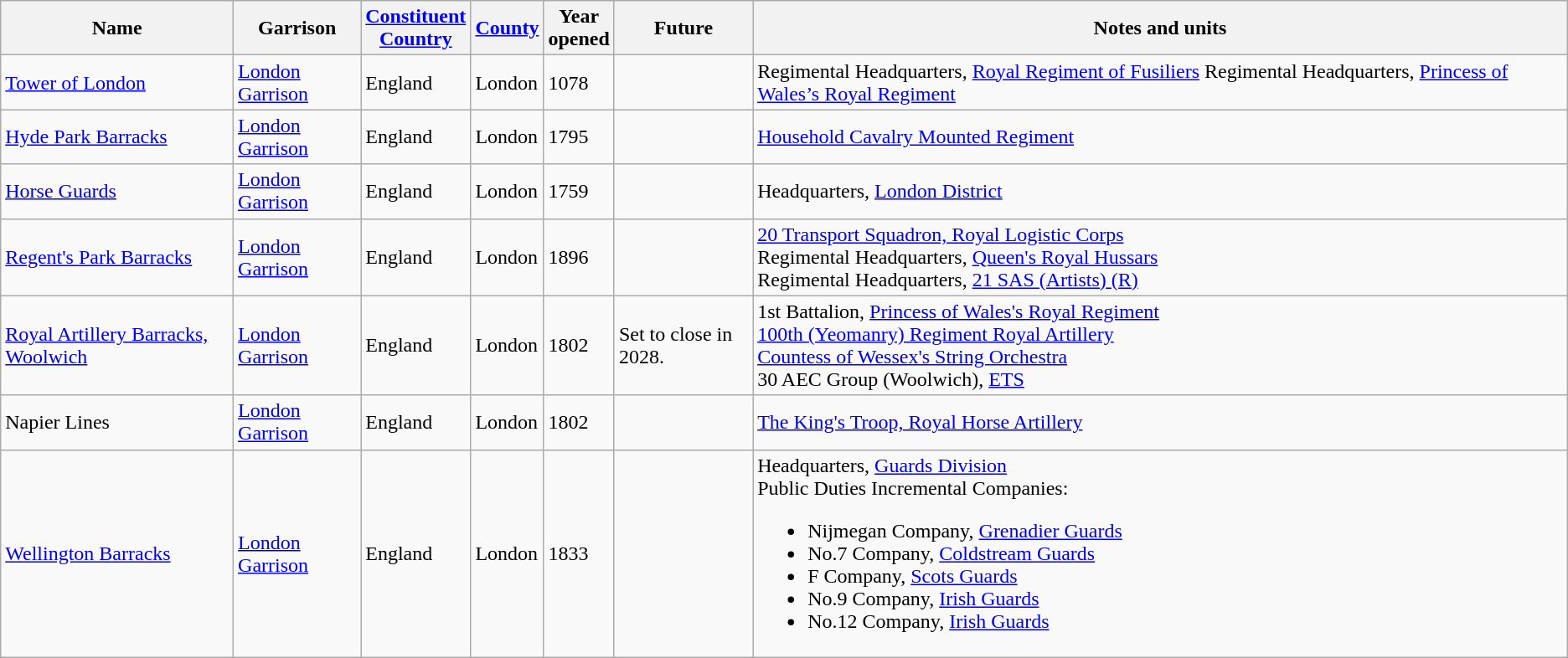<table class="wikitable sortable" border="1">
<tr>
<th style="width=14%">Name</th>
<th style="width=10%">Garrison</th>
<th style="width=10%"><a href='#'>Constituent<br>Country</a></th>
<th style="width=10%"><a href='#'>County</a></th>
<th style="width=4%">Year<br>opened</th>
<th>Future</th>
<th style="class=unsortable" width="52%">Notes and units</th>
</tr>
<tr>
<td><a href='#'>Tower of London</a></td>
<td><a href='#'>London Garrison</a></td>
<td>England</td>
<td>London</td>
<td>1078</td>
<td></td>
<td>Regimental Headquarters, <a href='#'>Royal Regiment of Fusiliers</a> Regimental Headquarters, <a href='#'>Princess of Wales’s Royal Regiment</a></td>
</tr>
<tr>
<td><a href='#'>Hyde Park Barracks</a></td>
<td><a href='#'>London Garrison</a></td>
<td>England</td>
<td>London</td>
<td>1795</td>
<td></td>
<td><a href='#'>Household Cavalry Mounted Regiment</a></td>
</tr>
<tr>
<td><a href='#'>Horse Guards</a></td>
<td><a href='#'>London Garrison</a></td>
<td>England</td>
<td>London</td>
<td>1759</td>
<td></td>
<td>Headquarters, <a href='#'>London District</a></td>
</tr>
<tr>
<td><a href='#'>Regent's Park Barracks</a></td>
<td><a href='#'>London Garrison</a></td>
<td>England</td>
<td>London</td>
<td>1896</td>
<td></td>
<td><a href='#'>20 Transport Squadron, Royal Logistic Corps</a><br>Regimental Headquarters, <a href='#'>Queen's Royal Hussars</a><br>Regimental Headquarters, <a href='#'>21 SAS (Artists) (R)</a></td>
</tr>
<tr>
<td><a href='#'>Royal Artillery Barracks, Woolwich</a></td>
<td><a href='#'>London Garrison</a></td>
<td>England</td>
<td>London</td>
<td>1802</td>
<td>Set to close in 2028.</td>
<td>1st Battalion, <a href='#'>Princess of Wales's Royal Regiment</a><br><a href='#'>100th (Yeomanry) Regiment Royal Artillery</a><br><a href='#'>Countess of Wessex's String Orchestra</a><br>30 AEC Group (Woolwich), <a href='#'>ETS</a></td>
</tr>
<tr>
<td>Napier Lines</td>
<td><a href='#'>London Garrison</a></td>
<td>England</td>
<td>London</td>
<td>1802</td>
<td></td>
<td><a href='#'>The King's Troop, Royal Horse Artillery</a></td>
</tr>
<tr>
<td><a href='#'>Wellington Barracks</a></td>
<td><a href='#'>London Garrison</a></td>
<td>England</td>
<td>London</td>
<td>1833</td>
<td></td>
<td>Headquarters, <a href='#'>Guards Division</a><br>Public Duties Incremental Companies:<ul><li>Nijmegan Company, <a href='#'>Grenadier Guards</a></li><li>No.7 Company, <a href='#'>Coldstream Guards</a></li><li>F Company, <a href='#'>Scots Guards</a></li><li>No.9 Company, <a href='#'>Irish Guards</a></li><li>No.12 Company, <a href='#'>Irish Guards</a></li></ul></td>
</tr>
</table>
